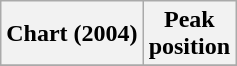<table class="wikitable plainrowheaders sortable" style="text-align:center;">
<tr>
<th>Chart (2004)</th>
<th>Peak<br>position</th>
</tr>
<tr>
</tr>
</table>
